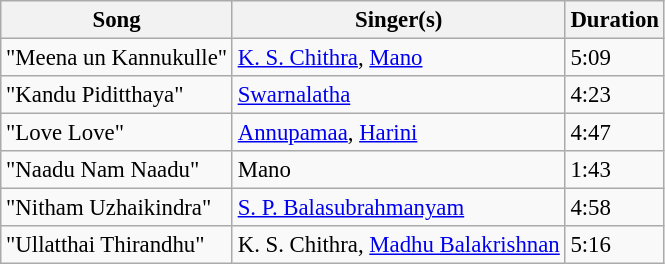<table class="wikitable" style="font-size:95%;">
<tr>
<th>Song</th>
<th>Singer(s)</th>
<th>Duration</th>
</tr>
<tr>
<td>"Meena un Kannukulle"</td>
<td><a href='#'>K. S. Chithra</a>, <a href='#'>Mano</a></td>
<td>5:09</td>
</tr>
<tr>
<td>"Kandu Piditthaya"</td>
<td><a href='#'>Swarnalatha</a></td>
<td>4:23</td>
</tr>
<tr>
<td>"Love Love"</td>
<td><a href='#'>Annupamaa</a>, <a href='#'>Harini</a></td>
<td>4:47</td>
</tr>
<tr>
<td>"Naadu Nam Naadu"</td>
<td>Mano</td>
<td>1:43</td>
</tr>
<tr>
<td>"Nitham Uzhaikindra"</td>
<td><a href='#'>S. P. Balasubrahmanyam</a></td>
<td>4:58</td>
</tr>
<tr>
<td>"Ullatthai Thirandhu"</td>
<td>K. S. Chithra, <a href='#'>Madhu Balakrishnan</a></td>
<td>5:16</td>
</tr>
</table>
